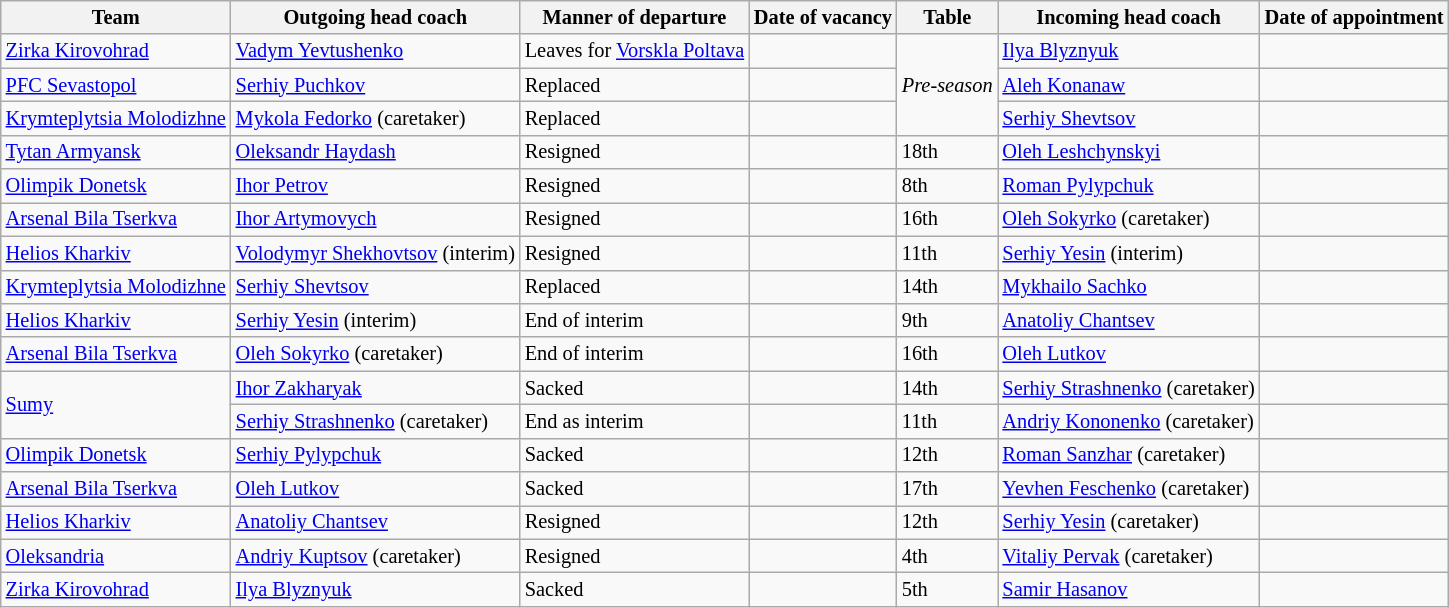<table class="wikitable sortable" style="font-size:85%">
<tr>
<th>Team</th>
<th>Outgoing head coach</th>
<th>Manner of departure</th>
<th>Date of vacancy</th>
<th>Table</th>
<th>Incoming head coach</th>
<th>Date of appointment</th>
</tr>
<tr>
<td><a href='#'>Zirka Kirovohrad</a></td>
<td> <a href='#'>Vadym Yevtushenko</a></td>
<td>Leaves for <a href='#'>Vorskla Poltava</a></td>
<td></td>
<td rowspan="3"><em>Pre-season</em></td>
<td> <a href='#'>Ilya Blyznyuk</a></td>
<td></td>
</tr>
<tr>
<td><a href='#'>PFC Sevastopol</a></td>
<td> <a href='#'>Serhiy Puchkov</a></td>
<td>Replaced</td>
<td></td>
<td> <a href='#'>Aleh Konanaw</a></td>
<td></td>
</tr>
<tr>
<td><a href='#'>Krymteplytsia Molodizhne</a></td>
<td> <a href='#'>Mykola Fedorko</a> (caretaker)</td>
<td>Replaced</td>
<td></td>
<td> <a href='#'>Serhiy Shevtsov</a></td>
<td></td>
</tr>
<tr>
<td><a href='#'>Tytan Armyansk</a></td>
<td> <a href='#'>Oleksandr Haydash</a></td>
<td>Resigned</td>
<td></td>
<td>18th</td>
<td> <a href='#'>Oleh Leshchynskyi</a></td>
<td></td>
</tr>
<tr>
<td><a href='#'>Olimpik Donetsk</a></td>
<td> <a href='#'>Ihor Petrov</a></td>
<td>Resigned</td>
<td></td>
<td>8th</td>
<td> <a href='#'>Roman Pylypchuk</a></td>
<td></td>
</tr>
<tr>
<td><a href='#'>Arsenal Bila Tserkva</a></td>
<td> <a href='#'>Ihor Artymovych</a></td>
<td>Resigned</td>
<td></td>
<td>16th</td>
<td> <a href='#'>Oleh Sokyrko</a> (caretaker)</td>
<td></td>
</tr>
<tr>
<td><a href='#'>Helios Kharkiv</a></td>
<td> <a href='#'>Volodymyr Shekhovtsov</a> (interim)</td>
<td>Resigned</td>
<td></td>
<td>11th</td>
<td> <a href='#'>Serhiy Yesin</a> (interim)</td>
<td></td>
</tr>
<tr>
<td><a href='#'>Krymteplytsia Molodizhne</a></td>
<td> <a href='#'>Serhiy Shevtsov</a></td>
<td>Replaced</td>
<td></td>
<td>14th</td>
<td> <a href='#'>Mykhailo Sachko</a></td>
<td></td>
</tr>
<tr>
<td><a href='#'>Helios Kharkiv</a></td>
<td> <a href='#'>Serhiy Yesin</a> (interim)</td>
<td>End of interim</td>
<td></td>
<td>9th</td>
<td> <a href='#'>Anatoliy Chantsev</a></td>
<td></td>
</tr>
<tr>
<td><a href='#'>Arsenal Bila Tserkva</a></td>
<td> <a href='#'>Oleh Sokyrko</a> (caretaker)</td>
<td>End of interim</td>
<td></td>
<td>16th</td>
<td> <a href='#'>Oleh Lutkov</a></td>
<td></td>
</tr>
<tr>
<td rowspan=2><a href='#'>Sumy</a></td>
<td> <a href='#'>Ihor Zakharyak</a></td>
<td>Sacked</td>
<td></td>
<td>14th</td>
<td> <a href='#'>Serhiy Strashnenko</a> (caretaker)</td>
<td></td>
</tr>
<tr>
<td> <a href='#'>Serhiy Strashnenko</a> (caretaker)</td>
<td>End as interim</td>
<td></td>
<td>11th</td>
<td> <a href='#'>Andriy Kononenko</a> (caretaker)</td>
<td></td>
</tr>
<tr>
<td><a href='#'>Olimpik Donetsk</a></td>
<td> <a href='#'>Serhiy Pylypchuk</a></td>
<td>Sacked</td>
<td></td>
<td>12th</td>
<td> <a href='#'>Roman Sanzhar</a> (caretaker)</td>
<td></td>
</tr>
<tr>
<td><a href='#'>Arsenal Bila Tserkva</a></td>
<td> <a href='#'>Oleh Lutkov</a></td>
<td>Sacked</td>
<td></td>
<td>17th</td>
<td> <a href='#'>Yevhen Feschenko</a> (caretaker)</td>
<td></td>
</tr>
<tr>
<td><a href='#'>Helios Kharkiv</a></td>
<td> <a href='#'>Anatoliy Chantsev</a></td>
<td>Resigned</td>
<td></td>
<td>12th</td>
<td> <a href='#'>Serhiy Yesin</a> (caretaker)</td>
<td></td>
</tr>
<tr>
<td><a href='#'>Oleksandria</a></td>
<td> <a href='#'>Andriy Kuptsov</a> (caretaker)</td>
<td>Resigned</td>
<td></td>
<td>4th</td>
<td> <a href='#'>Vitaliy Pervak</a> (caretaker)</td>
<td></td>
</tr>
<tr>
<td><a href='#'>Zirka Kirovohrad</a></td>
<td> <a href='#'>Ilya Blyznyuk</a></td>
<td>Sacked</td>
<td></td>
<td>5th</td>
<td> <a href='#'>Samir Hasanov</a></td>
<td></td>
</tr>
</table>
